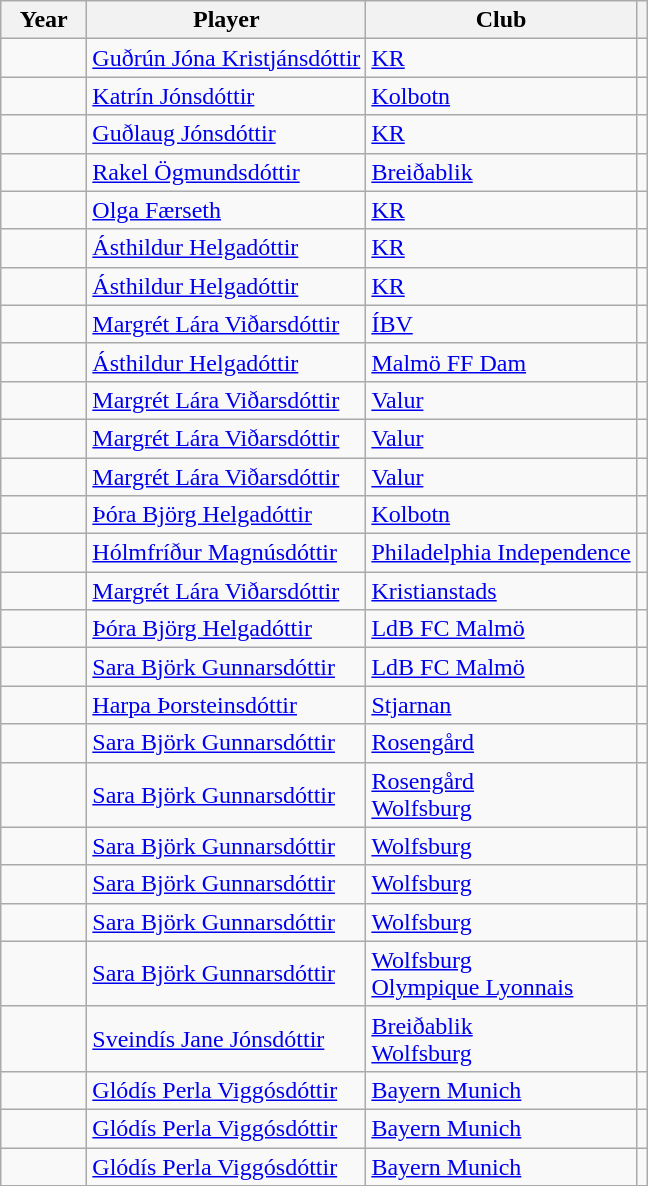<table class="wikitable">
<tr>
<th width="50px">Year</th>
<th>Player</th>
<th>Club</th>
<th></th>
</tr>
<tr>
<td></td>
<td><a href='#'>Guðrún Jóna Kristjánsdóttir</a></td>
<td> <a href='#'>KR</a></td>
<td></td>
</tr>
<tr>
<td></td>
<td><a href='#'>Katrín Jónsdóttir</a></td>
<td> <a href='#'>Kolbotn</a></td>
<td></td>
</tr>
<tr>
<td></td>
<td><a href='#'>Guðlaug Jónsdóttir</a></td>
<td> <a href='#'>KR</a></td>
<td></td>
</tr>
<tr>
<td></td>
<td><a href='#'>Rakel Ögmundsdóttir</a></td>
<td> <a href='#'>Breiðablik</a></td>
<td></td>
</tr>
<tr>
<td></td>
<td><a href='#'>Olga Færseth</a></td>
<td> <a href='#'>KR</a></td>
<td></td>
</tr>
<tr>
<td></td>
<td><a href='#'>Ásthildur Helgadóttir</a></td>
<td> <a href='#'>KR</a></td>
<td></td>
</tr>
<tr>
<td></td>
<td><a href='#'>Ásthildur Helgadóttir</a></td>
<td> <a href='#'>KR</a></td>
<td></td>
</tr>
<tr>
<td></td>
<td><a href='#'>Margrét Lára Viðarsdóttir</a></td>
<td> <a href='#'>ÍBV</a></td>
<td></td>
</tr>
<tr>
<td></td>
<td><a href='#'>Ásthildur Helgadóttir</a></td>
<td> <a href='#'>Malmö FF Dam</a></td>
<td></td>
</tr>
<tr>
<td></td>
<td><a href='#'>Margrét Lára Viðarsdóttir</a></td>
<td> <a href='#'>Valur</a></td>
<td></td>
</tr>
<tr>
<td></td>
<td><a href='#'>Margrét Lára Viðarsdóttir</a></td>
<td> <a href='#'>Valur</a></td>
<td></td>
</tr>
<tr>
<td></td>
<td><a href='#'>Margrét Lára Viðarsdóttir</a></td>
<td> <a href='#'>Valur</a></td>
<td></td>
</tr>
<tr>
<td></td>
<td><a href='#'>Þóra Björg Helgadóttir</a></td>
<td> <a href='#'>Kolbotn</a></td>
<td></td>
</tr>
<tr>
<td></td>
<td><a href='#'>Hólmfríður Magnúsdóttir</a></td>
<td> <a href='#'>Philadelphia Independence</a></td>
<td></td>
</tr>
<tr>
<td></td>
<td><a href='#'>Margrét Lára Viðarsdóttir</a></td>
<td> <a href='#'>Kristianstads</a></td>
<td></td>
</tr>
<tr>
<td></td>
<td><a href='#'>Þóra Björg Helgadóttir</a></td>
<td> <a href='#'>LdB FC Malmö</a></td>
<td></td>
</tr>
<tr>
<td></td>
<td><a href='#'>Sara Björk Gunnarsdóttir</a></td>
<td> <a href='#'>LdB FC Malmö</a></td>
<td></td>
</tr>
<tr>
<td></td>
<td><a href='#'>Harpa Þorsteinsdóttir</a></td>
<td> <a href='#'>Stjarnan</a></td>
<td></td>
</tr>
<tr>
<td></td>
<td><a href='#'>Sara Björk Gunnarsdóttir</a></td>
<td> <a href='#'>Rosengård</a></td>
<td></td>
</tr>
<tr>
<td></td>
<td><a href='#'>Sara Björk Gunnarsdóttir</a></td>
<td> <a href='#'>Rosengård</a><br> <a href='#'>Wolfsburg</a></td>
<td></td>
</tr>
<tr>
<td></td>
<td><a href='#'>Sara Björk Gunnarsdóttir</a></td>
<td> <a href='#'>Wolfsburg</a></td>
<td></td>
</tr>
<tr>
<td></td>
<td><a href='#'>Sara Björk Gunnarsdóttir</a></td>
<td> <a href='#'>Wolfsburg</a></td>
<td></td>
</tr>
<tr>
<td></td>
<td><a href='#'>Sara Björk Gunnarsdóttir</a></td>
<td> <a href='#'>Wolfsburg</a></td>
<td></td>
</tr>
<tr>
<td></td>
<td><a href='#'>Sara Björk Gunnarsdóttir</a></td>
<td> <a href='#'>Wolfsburg</a><br> <a href='#'>Olympique Lyonnais</a></td>
<td></td>
</tr>
<tr>
<td></td>
<td><a href='#'>Sveindís Jane Jónsdóttir</a></td>
<td> <a href='#'>Breiðablik</a><br> <a href='#'>Wolfsburg</a></td>
<td></td>
</tr>
<tr>
<td></td>
<td><a href='#'>Glódís Perla Viggósdóttir</a></td>
<td> <a href='#'>Bayern Munich</a></td>
<td></td>
</tr>
<tr>
<td></td>
<td><a href='#'>Glódís Perla Viggósdóttir</a></td>
<td> <a href='#'>Bayern Munich</a></td>
<td></td>
</tr>
<tr>
<td></td>
<td><a href='#'>Glódís Perla Viggósdóttir</a></td>
<td> <a href='#'>Bayern Munich</a></td>
<td></td>
</tr>
</table>
